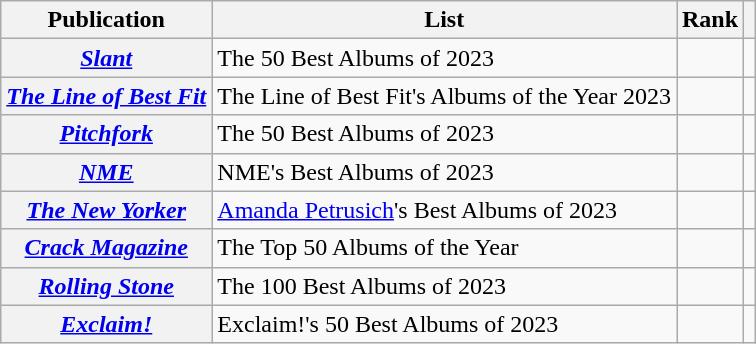<table class="wikitable sortable plainrowheaders" style="border:none; margin:0;">
<tr>
<th scope="col">Publication</th>
<th scope="col" class="unsortable">List</th>
<th scope="col" data-sort-type="number">Rank</th>
<th scope="col" class="unsortable"></th>
</tr>
<tr>
<th scope="row"><em><a href='#'>Slant</a></em></th>
<td>The 50 Best Albums of 2023</td>
<td></td>
<td></td>
</tr>
<tr>
<th scope="row"><em><a href='#'>The Line of Best Fit</a></em></th>
<td>The Line of Best Fit's Albums of the Year 2023</td>
<td></td>
<td></td>
</tr>
<tr>
<th scope="row"><em><a href='#'>Pitchfork</a></em></th>
<td>The 50 Best Albums of 2023</td>
<td></td>
<td></td>
</tr>
<tr>
<th scope="row"><em><a href='#'>NME</a></em></th>
<td>NME's Best Albums of 2023</td>
<td></td>
<td></td>
</tr>
<tr>
<th scope="row"><em><a href='#'>The New Yorker</a></em></th>
<td><a href='#'>Amanda Petrusich</a>'s Best Albums of 2023</td>
<td></td>
<td></td>
</tr>
<tr>
<th scope="row"><em><a href='#'>Crack Magazine</a></em></th>
<td>The Top 50 Albums of the Year</td>
<td></td>
<td></td>
</tr>
<tr>
<th scope="row"><em><a href='#'>Rolling Stone</a></em></th>
<td>The 100 Best Albums of 2023</td>
<td></td>
<td></td>
</tr>
<tr>
<th scope="row"><em><a href='#'>Exclaim!</a></em></th>
<td>Exclaim!'s 50 Best Albums of 2023</td>
<td></td>
<td></td>
</tr>
</table>
